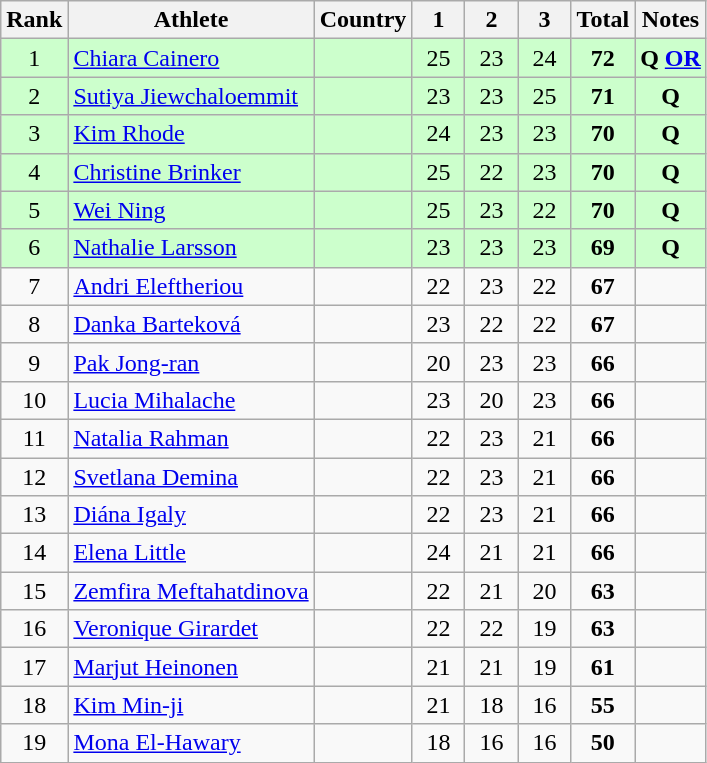<table class="wikitable sortable" style="text-align:center">
<tr>
<th>Rank</th>
<th>Athlete</th>
<th>Country</th>
<th class="unsortable" style="width: 28px">1</th>
<th class="unsortable" style="width: 28px">2</th>
<th class="unsortable" style="width: 28px">3</th>
<th>Total</th>
<th class="unsortable">Notes</th>
</tr>
<tr bgcolor=#ccffcc>
<td>1</td>
<td align="left"><a href='#'>Chiara Cainero</a></td>
<td align="left"></td>
<td>25</td>
<td>23</td>
<td>24</td>
<td><strong>72</strong></td>
<td><strong>Q</strong> <strong><a href='#'>OR</a></strong></td>
</tr>
<tr bgcolor=#ccffcc>
<td>2</td>
<td align="left"><a href='#'>Sutiya Jiewchaloemmit</a></td>
<td align="left"></td>
<td>23</td>
<td>23</td>
<td>25</td>
<td><strong>71</strong></td>
<td><strong>Q</strong></td>
</tr>
<tr bgcolor=#ccffcc>
<td>3</td>
<td align="left"><a href='#'>Kim Rhode</a></td>
<td align="left"></td>
<td>24</td>
<td>23</td>
<td>23</td>
<td><strong>70</strong></td>
<td><strong>Q</strong></td>
</tr>
<tr bgcolor=#ccffcc>
<td>4</td>
<td align="left"><a href='#'>Christine Brinker</a></td>
<td align="left"></td>
<td>25</td>
<td>22</td>
<td>23</td>
<td><strong>70</strong></td>
<td><strong>Q</strong></td>
</tr>
<tr bgcolor=#ccffcc>
<td>5</td>
<td align="left"><a href='#'>Wei Ning</a></td>
<td align="left"></td>
<td>25</td>
<td>23</td>
<td>22</td>
<td><strong>70</strong></td>
<td><strong>Q</strong></td>
</tr>
<tr bgcolor=#ccffcc>
<td>6</td>
<td align="left"><a href='#'>Nathalie Larsson</a></td>
<td align="left"></td>
<td>23</td>
<td>23</td>
<td>23</td>
<td><strong>69</strong></td>
<td><strong>Q</strong></td>
</tr>
<tr>
<td>7</td>
<td align="left"><a href='#'>Andri Eleftheriou</a></td>
<td align="left"></td>
<td>22</td>
<td>23</td>
<td>22</td>
<td><strong>67</strong></td>
<td></td>
</tr>
<tr>
<td>8</td>
<td align="left"><a href='#'>Danka Barteková</a></td>
<td align="left"></td>
<td>23</td>
<td>22</td>
<td>22</td>
<td><strong>67</strong></td>
<td></td>
</tr>
<tr>
<td>9</td>
<td align="left"><a href='#'>Pak Jong-ran</a></td>
<td align="left"></td>
<td>20</td>
<td>23</td>
<td>23</td>
<td><strong>66</strong></td>
<td></td>
</tr>
<tr>
<td>10</td>
<td align="left"><a href='#'>Lucia Mihalache</a></td>
<td align="left"></td>
<td>23</td>
<td>20</td>
<td>23</td>
<td><strong>66</strong></td>
<td></td>
</tr>
<tr>
<td>11</td>
<td align="left"><a href='#'>Natalia Rahman</a></td>
<td align="left"></td>
<td>22</td>
<td>23</td>
<td>21</td>
<td><strong>66</strong></td>
<td></td>
</tr>
<tr>
<td>12</td>
<td align="left"><a href='#'>Svetlana Demina</a></td>
<td align="left"></td>
<td>22</td>
<td>23</td>
<td>21</td>
<td><strong>66</strong></td>
<td></td>
</tr>
<tr>
<td>13</td>
<td align="left"><a href='#'>Diána Igaly</a></td>
<td align="left"></td>
<td>22</td>
<td>23</td>
<td>21</td>
<td><strong>66</strong></td>
<td></td>
</tr>
<tr>
<td>14</td>
<td align="left"><a href='#'>Elena Little</a></td>
<td align="left"></td>
<td>24</td>
<td>21</td>
<td>21</td>
<td><strong>66</strong></td>
<td></td>
</tr>
<tr>
<td>15</td>
<td align="left"><a href='#'>Zemfira Meftahatdinova</a></td>
<td align="left"></td>
<td>22</td>
<td>21</td>
<td>20</td>
<td><strong>63</strong></td>
<td></td>
</tr>
<tr>
<td>16</td>
<td align="left"><a href='#'>Veronique Girardet</a></td>
<td align="left"></td>
<td>22</td>
<td>22</td>
<td>19</td>
<td><strong>63</strong></td>
<td></td>
</tr>
<tr>
<td>17</td>
<td align="left"><a href='#'>Marjut Heinonen</a></td>
<td align="left"></td>
<td>21</td>
<td>21</td>
<td>19</td>
<td><strong>61</strong></td>
<td></td>
</tr>
<tr>
<td>18</td>
<td align="left"><a href='#'>Kim Min-ji</a></td>
<td align="left"></td>
<td>21</td>
<td>18</td>
<td>16</td>
<td><strong>55</strong></td>
<td></td>
</tr>
<tr>
<td>19</td>
<td align="left"><a href='#'>Mona El-Hawary</a></td>
<td align="left"></td>
<td>18</td>
<td>16</td>
<td>16</td>
<td><strong>50</strong></td>
<td></td>
</tr>
</table>
